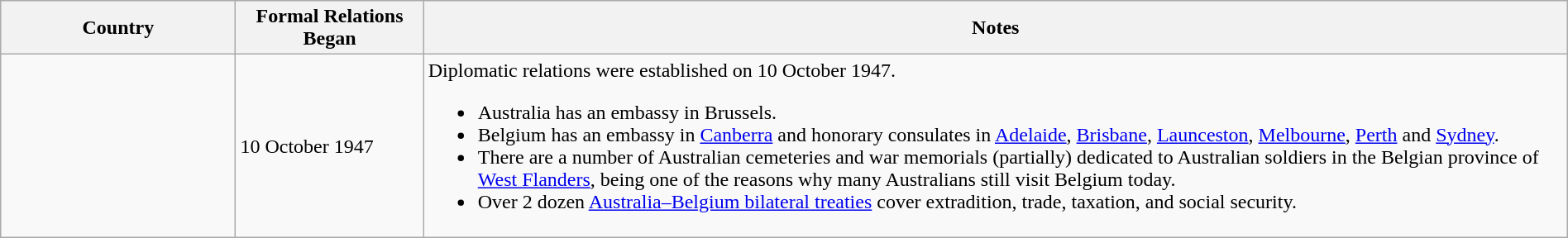<table class="wikitable sortable" border="1" style="width:100%; margin:auto;">
<tr>
<th width="15%">Country</th>
<th width="12%">Formal Relations Began</th>
<th>Notes</th>
</tr>
<tr -valign="top">
<td></td>
<td>10 October 1947</td>
<td>Diplomatic relations were established on 10 October 1947.<br><ul><li>Australia has an embassy in Brussels.</li><li>Belgium has an embassy in <a href='#'>Canberra</a> and honorary consulates in <a href='#'>Adelaide</a>, <a href='#'>Brisbane</a>, <a href='#'>Launceston</a>, <a href='#'>Melbourne</a>, <a href='#'>Perth</a> and <a href='#'>Sydney</a>.</li><li>There are a number of Australian cemeteries and war memorials (partially) dedicated to Australian soldiers in the Belgian province of <a href='#'>West Flanders</a>, being one of the reasons why many Australians still visit Belgium today.</li><li>Over 2 dozen <a href='#'>Australia–Belgium bilateral treaties</a> cover extradition, trade, taxation, and social security.</li></ul></td>
</tr>
</table>
